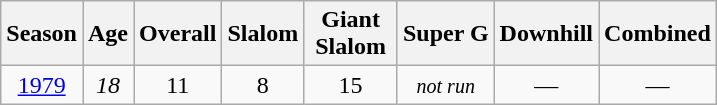<table class=wikitable style="text-align:center">
<tr>
<th>Season</th>
<th>Age</th>
<th>Overall</th>
<th>Slalom</th>
<th>Giant<br>  Slalom </th>
<th>Super G</th>
<th>Downhill</th>
<th>Combined</th>
</tr>
<tr>
<td><a href='#'>1979</a></td>
<td><em>18</em></td>
<td>11</td>
<td>8</td>
<td>15</td>
<td><small><em>not run</em> </small></td>
<td>—</td>
<td>—</td>
</tr>
</table>
